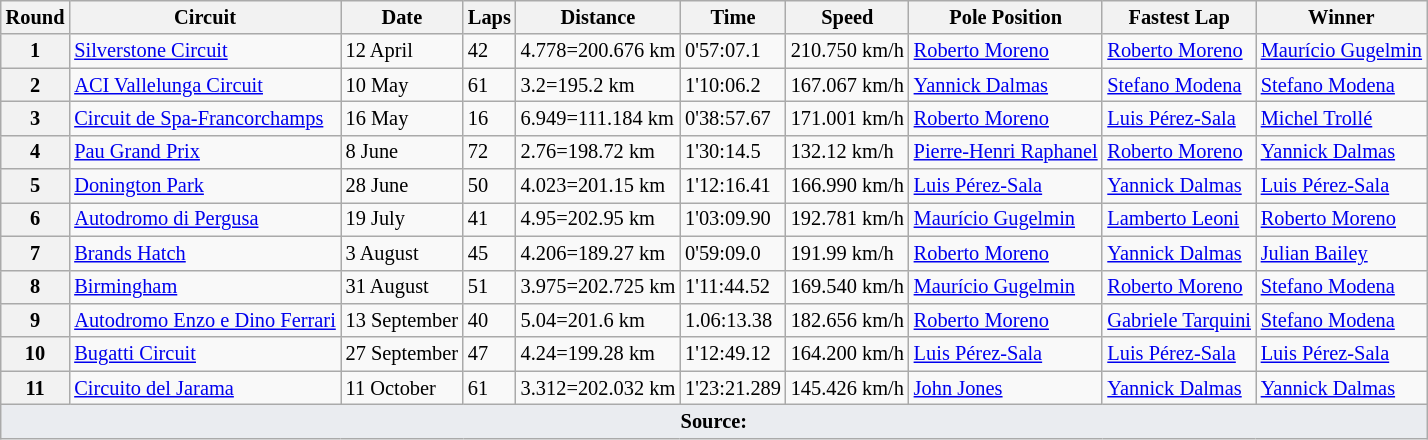<table class="wikitable" style="font-size: 85%;">
<tr>
<th>Round</th>
<th>Circuit</th>
<th>Date</th>
<th>Laps</th>
<th>Distance</th>
<th>Time</th>
<th>Speed</th>
<th>Pole Position</th>
<th>Fastest Lap</th>
<th>Winner</th>
</tr>
<tr>
<th>1</th>
<td nowrap> <a href='#'>Silverstone Circuit</a></td>
<td nowrap>12 April</td>
<td>42</td>
<td>4.778=200.676 km</td>
<td>0'57:07.1</td>
<td>210.750 km/h</td>
<td nowrap> <a href='#'>Roberto Moreno</a></td>
<td nowrap> <a href='#'>Roberto Moreno</a></td>
<td nowrap> <a href='#'>Maurício Gugelmin</a></td>
</tr>
<tr>
<th>2</th>
<td nowrap> <a href='#'>ACI Vallelunga Circuit</a></td>
<td nowrap>10 May</td>
<td>61</td>
<td>3.2=195.2 km</td>
<td>1'10:06.2</td>
<td>167.067 km/h</td>
<td nowrap> <a href='#'>Yannick Dalmas</a></td>
<td nowrap> <a href='#'>Stefano Modena</a></td>
<td nowrap> <a href='#'>Stefano Modena</a></td>
</tr>
<tr>
<th>3</th>
<td nowrap> <a href='#'>Circuit de Spa-Francorchamps</a></td>
<td nowrap>16 May</td>
<td>16</td>
<td>6.949=111.184 km</td>
<td>0'38:57.67</td>
<td>171.001 km/h</td>
<td nowrap> <a href='#'>Roberto Moreno</a></td>
<td nowrap> <a href='#'>Luis Pérez-Sala</a></td>
<td nowrap> <a href='#'>Michel Trollé</a></td>
</tr>
<tr>
<th>4</th>
<td nowrap> <a href='#'>Pau Grand Prix</a></td>
<td nowrap>8 June</td>
<td>72</td>
<td>2.76=198.72 km</td>
<td>1'30:14.5</td>
<td>132.12 km/h</td>
<td nowrap> <a href='#'>Pierre-Henri Raphanel</a></td>
<td nowrap> <a href='#'>Roberto Moreno</a></td>
<td nowrap> <a href='#'>Yannick Dalmas</a></td>
</tr>
<tr>
<th>5</th>
<td nowrap> <a href='#'>Donington Park</a></td>
<td nowrap>28 June</td>
<td>50</td>
<td>4.023=201.15 km</td>
<td>1'12:16.41</td>
<td>166.990 km/h</td>
<td nowrap> <a href='#'>Luis Pérez-Sala</a></td>
<td nowrap> <a href='#'>Yannick Dalmas</a></td>
<td nowrap> <a href='#'>Luis Pérez-Sala</a></td>
</tr>
<tr>
<th>6</th>
<td nowrap> <a href='#'>Autodromo di Pergusa</a></td>
<td nowrap>19 July</td>
<td>41</td>
<td>4.95=202.95 km</td>
<td>1'03:09.90</td>
<td>192.781 km/h</td>
<td nowrap> <a href='#'>Maurício Gugelmin</a></td>
<td nowrap> <a href='#'>Lamberto Leoni</a></td>
<td nowrap> <a href='#'>Roberto Moreno</a></td>
</tr>
<tr>
<th>7</th>
<td nowrap> <a href='#'>Brands Hatch</a></td>
<td nowrap>3 August</td>
<td>45</td>
<td>4.206=189.27 km</td>
<td>0'59:09.0</td>
<td>191.99 km/h</td>
<td nowrap> <a href='#'>Roberto Moreno</a></td>
<td nowrap> <a href='#'>Yannick Dalmas</a></td>
<td nowrap> <a href='#'>Julian Bailey</a></td>
</tr>
<tr>
<th>8</th>
<td nowrap> <a href='#'>Birmingham</a></td>
<td nowrap>31 August</td>
<td>51</td>
<td>3.975=202.725 km</td>
<td>1'11:44.52</td>
<td>169.540 km/h</td>
<td nowrap> <a href='#'>Maurício Gugelmin</a></td>
<td nowrap> <a href='#'>Roberto Moreno</a></td>
<td nowrap> <a href='#'>Stefano Modena</a></td>
</tr>
<tr>
<th>9</th>
<td nowrap> <a href='#'>Autodromo Enzo e Dino Ferrari</a></td>
<td nowrap>13 September</td>
<td>40</td>
<td>5.04=201.6 km</td>
<td>1.06:13.38</td>
<td>182.656 km/h</td>
<td nowrap> <a href='#'>Roberto Moreno</a></td>
<td nowrap> <a href='#'>Gabriele Tarquini</a></td>
<td nowrap> <a href='#'>Stefano Modena</a></td>
</tr>
<tr>
<th>10</th>
<td nowrap> <a href='#'>Bugatti Circuit</a></td>
<td nowrap>27 September</td>
<td>47</td>
<td>4.24=199.28 km</td>
<td>1'12:49.12</td>
<td>164.200 km/h</td>
<td nowrap> <a href='#'>Luis Pérez-Sala</a></td>
<td nowrap> <a href='#'>Luis Pérez-Sala</a></td>
<td nowrap> <a href='#'>Luis Pérez-Sala</a></td>
</tr>
<tr>
<th>11</th>
<td nowrap> <a href='#'>Circuito del Jarama</a></td>
<td nowrap>11 October</td>
<td>61</td>
<td>3.312=202.032 km</td>
<td>1'23:21.289</td>
<td>145.426 km/h</td>
<td nowrap> <a href='#'>John Jones</a></td>
<td nowrap> <a href='#'>Yannick Dalmas</a></td>
<td nowrap> <a href='#'>Yannick Dalmas</a></td>
</tr>
<tr class="sortbottom">
<td colspan="11" style="background-color:#EAECF0;text-align:center"><strong>Source:</strong></td>
</tr>
</table>
